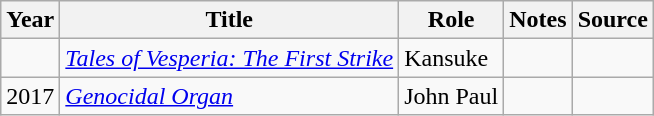<table class="wikitable sortable plainrowheaders">
<tr>
<th>Year</th>
<th>Title</th>
<th>Role</th>
<th class="unsortable">Notes</th>
<th class="unsortable">Source</th>
</tr>
<tr>
<td></td>
<td><em><a href='#'>Tales of Vesperia: The First Strike</a></em></td>
<td>Kansuke</td>
<td></td>
<td></td>
</tr>
<tr>
<td>2017</td>
<td><em><a href='#'>Genocidal Organ</a></em></td>
<td>John Paul</td>
<td></td>
<td></td>
</tr>
</table>
